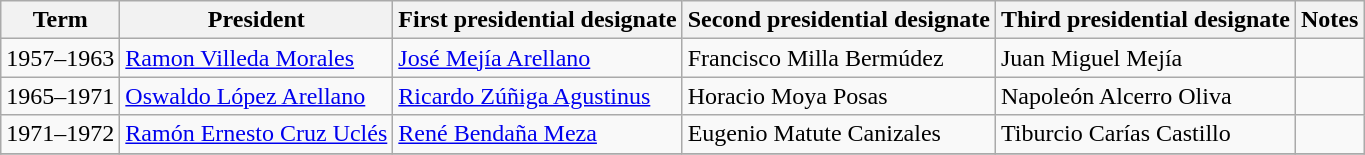<table class="wikitable">
<tr>
<th>Term</th>
<th>President</th>
<th>First presidential designate</th>
<th>Second presidential designate</th>
<th>Third presidential designate</th>
<th>Notes</th>
</tr>
<tr>
<td>1957–1963</td>
<td><a href='#'>Ramon Villeda Morales</a></td>
<td><a href='#'>José Mejía Arellano</a></td>
<td>Francisco Milla Bermúdez</td>
<td>Juan Miguel Mejía</td>
<td></td>
</tr>
<tr>
<td>1965–1971</td>
<td><a href='#'>Oswaldo López Arellano</a></td>
<td><a href='#'>Ricardo Zúñiga Agustinus</a></td>
<td>Horacio Moya Posas</td>
<td>Napoleón Alcerro Oliva</td>
<td></td>
</tr>
<tr>
<td>1971–1972</td>
<td><a href='#'>Ramón Ernesto Cruz Uclés</a></td>
<td><a href='#'>René Bendaña Meza</a></td>
<td>Eugenio Matute Canizales</td>
<td>Tiburcio Carías Castillo</td>
<td></td>
</tr>
<tr>
</tr>
</table>
